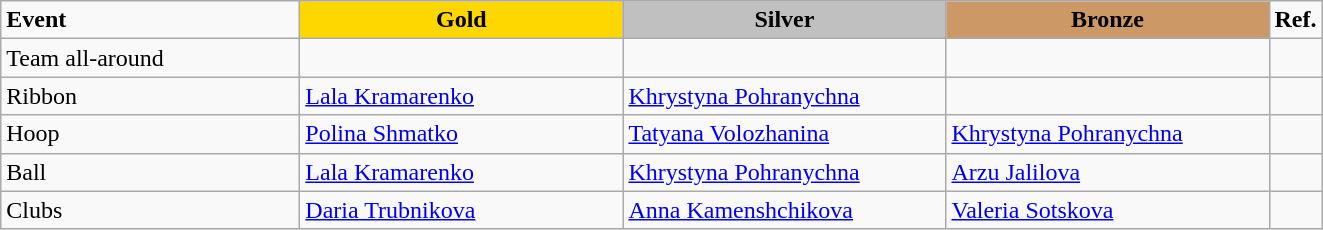<table class="wikitable">
<tr>
<td style="width:12em;"><strong>Event</strong></td>
<td style="text-align:center; background:gold; width:13em;"><strong>Gold</strong></td>
<td style="text-align:center; background:silver; width:13em;"><strong>Silver</strong></td>
<td style="text-align:center; background:#c96; width:13em;"><strong>Bronze</strong></td>
<td style="width:1em;"><strong>Ref.</strong></td>
</tr>
<tr>
<td>Team all-around</td>
<td><br></td>
<td><br></td>
<td><br></td>
<td></td>
</tr>
<tr>
<td>Ribbon</td>
<td> <a href='#'>Lala Kramarenko</a></td>
<td> <a href='#'>Khrystyna Pohranychna</a></td>
<td></td>
<td></td>
</tr>
<tr>
<td>Hoop</td>
<td> <a href='#'>Polina Shmatko</a></td>
<td> <a href='#'>Tatyana Volozhanina</a></td>
<td> <a href='#'>Khrystyna Pohranychna</a></td>
<td></td>
</tr>
<tr>
<td>Ball</td>
<td> <a href='#'>Lala Kramarenko</a></td>
<td> <a href='#'>Khrystyna Pohranychna</a></td>
<td> <a href='#'>Arzu Jalilova</a></td>
<td></td>
</tr>
<tr>
<td>Clubs</td>
<td> <a href='#'>Daria Trubnikova</a></td>
<td> <a href='#'>Anna Kamenshchikova</a></td>
<td> <a href='#'>Valeria Sotskova</a></td>
<td></td>
</tr>
</table>
